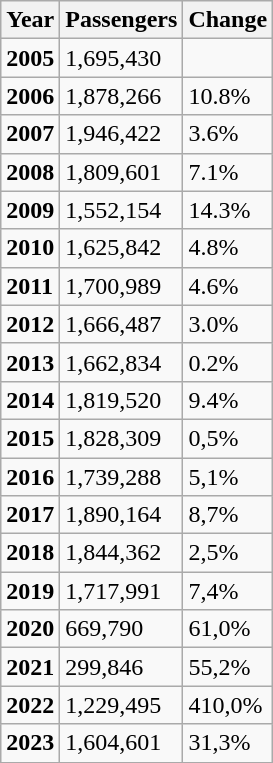<table class="wikitable">
<tr>
<th>Year</th>
<th>Passengers</th>
<th>Change</th>
</tr>
<tr>
<td><strong>2005</strong></td>
<td>1,695,430</td>
<td></td>
</tr>
<tr>
<td><strong>2006</strong></td>
<td>1,878,266</td>
<td> 10.8%</td>
</tr>
<tr>
<td><strong>2007</strong></td>
<td>1,946,422</td>
<td> 3.6%</td>
</tr>
<tr>
<td><strong>2008</strong></td>
<td>1,809,601</td>
<td> 7.1%</td>
</tr>
<tr>
<td><strong>2009</strong></td>
<td>1,552,154</td>
<td> 14.3%</td>
</tr>
<tr>
<td><strong>2010</strong></td>
<td>1,625,842</td>
<td> 4.8%</td>
</tr>
<tr>
<td><strong>2011</strong></td>
<td>1,700,989</td>
<td> 4.6%</td>
</tr>
<tr>
<td><strong>2012</strong></td>
<td>1,666,487</td>
<td> 3.0%</td>
</tr>
<tr>
<td><strong>2013</strong></td>
<td>1,662,834</td>
<td> 0.2%</td>
</tr>
<tr>
<td><strong>2014</strong></td>
<td>1,819,520</td>
<td> 9.4%</td>
</tr>
<tr>
<td><strong>2015</strong></td>
<td>1,828,309</td>
<td> 0,5%</td>
</tr>
<tr>
<td><strong>2016</strong></td>
<td>1,739,288</td>
<td> 5,1%</td>
</tr>
<tr>
<td><strong>2017</strong></td>
<td>1,890,164</td>
<td> 8,7%</td>
</tr>
<tr>
<td><strong>2018</strong></td>
<td>1,844,362</td>
<td> 2,5%</td>
</tr>
<tr>
<td><strong>2019</strong></td>
<td>1,717,991</td>
<td> 7,4%</td>
</tr>
<tr>
<td><strong>2020</strong></td>
<td>669,790</td>
<td> 61,0%</td>
</tr>
<tr>
<td><strong>2021</strong></td>
<td>299,846</td>
<td> 55,2%</td>
</tr>
<tr>
<td><strong>2022</strong></td>
<td>1,229,495</td>
<td> 410,0%</td>
</tr>
<tr>
<td><strong>2023</strong></td>
<td>1,604,601</td>
<td> 31,3%</td>
</tr>
</table>
